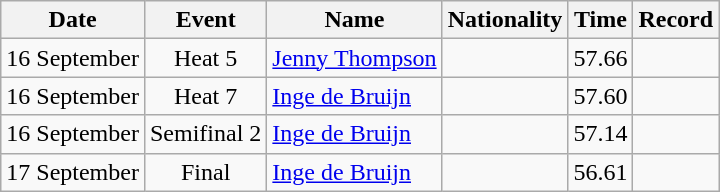<table class="wikitable" style="text-align:center">
<tr>
<th>Date</th>
<th>Event</th>
<th>Name</th>
<th>Nationality</th>
<th>Time</th>
<th>Record</th>
</tr>
<tr>
<td>16 September</td>
<td>Heat 5</td>
<td align=left><a href='#'>Jenny Thompson</a></td>
<td align=left></td>
<td>57.66</td>
<td></td>
</tr>
<tr>
<td>16 September</td>
<td>Heat 7</td>
<td align=left><a href='#'>Inge de Bruijn</a></td>
<td align=left></td>
<td>57.60</td>
<td></td>
</tr>
<tr>
<td>16 September</td>
<td>Semifinal 2</td>
<td align=left><a href='#'>Inge de Bruijn</a></td>
<td align=left></td>
<td>57.14</td>
<td></td>
</tr>
<tr>
<td>17 September</td>
<td>Final</td>
<td align=left><a href='#'>Inge de Bruijn</a></td>
<td align=left></td>
<td>56.61</td>
<td></td>
</tr>
</table>
